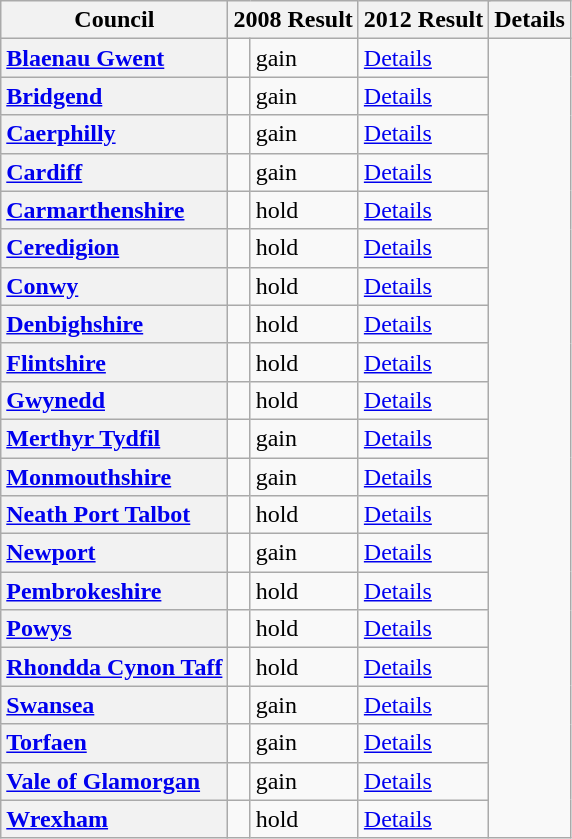<table class="wikitable sortable">
<tr>
<th scope="col">Council</th>
<th colspan=2>2008 Result</th>
<th colspan=2>2012 Result</th>
<th scope="col" class="unsortable">Details</th>
</tr>
<tr>
<th scope="row" style="text-align: left;"><a href='#'>Blaenau Gwent</a></th>
<td></td>
<td> gain</td>
<td><a href='#'>Details</a></td>
</tr>
<tr>
<th scope="row" style="text-align: left;"><a href='#'>Bridgend</a></th>
<td></td>
<td> gain</td>
<td><a href='#'>Details</a></td>
</tr>
<tr>
<th scope="row" style="text-align: left;"><a href='#'>Caerphilly</a></th>
<td></td>
<td> gain</td>
<td><a href='#'>Details</a></td>
</tr>
<tr>
<th scope="row" style="text-align: left;"><a href='#'>Cardiff</a></th>
<td></td>
<td> gain</td>
<td><a href='#'>Details</a></td>
</tr>
<tr>
<th scope="row" style="text-align: left;"><a href='#'>Carmarthenshire</a></th>
<td></td>
<td> hold</td>
<td><a href='#'>Details</a></td>
</tr>
<tr>
<th scope="row" style="text-align: left;"><a href='#'>Ceredigion</a></th>
<td></td>
<td> hold</td>
<td><a href='#'>Details</a></td>
</tr>
<tr>
<th scope="row" style="text-align: left;"><a href='#'>Conwy</a></th>
<td></td>
<td> hold</td>
<td><a href='#'>Details</a></td>
</tr>
<tr>
<th scope="row" style="text-align: left;"><a href='#'>Denbighshire</a></th>
<td></td>
<td> hold</td>
<td><a href='#'>Details</a></td>
</tr>
<tr>
<th scope="row" style="text-align: left;"><a href='#'>Flintshire</a></th>
<td></td>
<td> hold</td>
<td><a href='#'>Details</a></td>
</tr>
<tr>
<th scope="row" style="text-align: left;"><a href='#'>Gwynedd</a></th>
<td></td>
<td> hold</td>
<td><a href='#'>Details</a></td>
</tr>
<tr>
<th scope="row" style="text-align: left;"><a href='#'>Merthyr Tydfil</a></th>
<td></td>
<td> gain</td>
<td><a href='#'>Details</a></td>
</tr>
<tr>
<th scope="row" style="text-align: left;"><a href='#'>Monmouthshire</a></th>
<td></td>
<td> gain</td>
<td><a href='#'>Details</a></td>
</tr>
<tr>
<th scope="row" style="text-align: left;"><a href='#'>Neath Port Talbot</a></th>
<td></td>
<td> hold</td>
<td><a href='#'>Details</a></td>
</tr>
<tr>
<th scope="row" style="text-align: left;"><a href='#'>Newport</a></th>
<td></td>
<td> gain</td>
<td><a href='#'>Details</a></td>
</tr>
<tr>
<th scope="row" style="text-align: left;"><a href='#'>Pembrokeshire</a></th>
<td></td>
<td> hold</td>
<td><a href='#'>Details</a></td>
</tr>
<tr>
<th scope="row" style="text-align: left;"><a href='#'>Powys</a></th>
<td></td>
<td> hold</td>
<td><a href='#'>Details</a></td>
</tr>
<tr>
<th scope="row" style="text-align: left;"><a href='#'>Rhondda Cynon Taff</a></th>
<td></td>
<td> hold</td>
<td><a href='#'>Details</a></td>
</tr>
<tr>
<th scope="row" style="text-align: left;"><a href='#'>Swansea</a></th>
<td></td>
<td> gain</td>
<td><a href='#'>Details</a></td>
</tr>
<tr>
<th scope="row" style="text-align: left;"><a href='#'>Torfaen</a></th>
<td></td>
<td> gain</td>
<td><a href='#'>Details</a></td>
</tr>
<tr>
<th scope="row" style="text-align: left;"><a href='#'>Vale of Glamorgan</a></th>
<td></td>
<td> gain</td>
<td><a href='#'>Details</a></td>
</tr>
<tr>
<th scope="row" style="text-align: left;"><a href='#'>Wrexham</a></th>
<td></td>
<td> hold</td>
<td><a href='#'>Details</a></td>
</tr>
</table>
